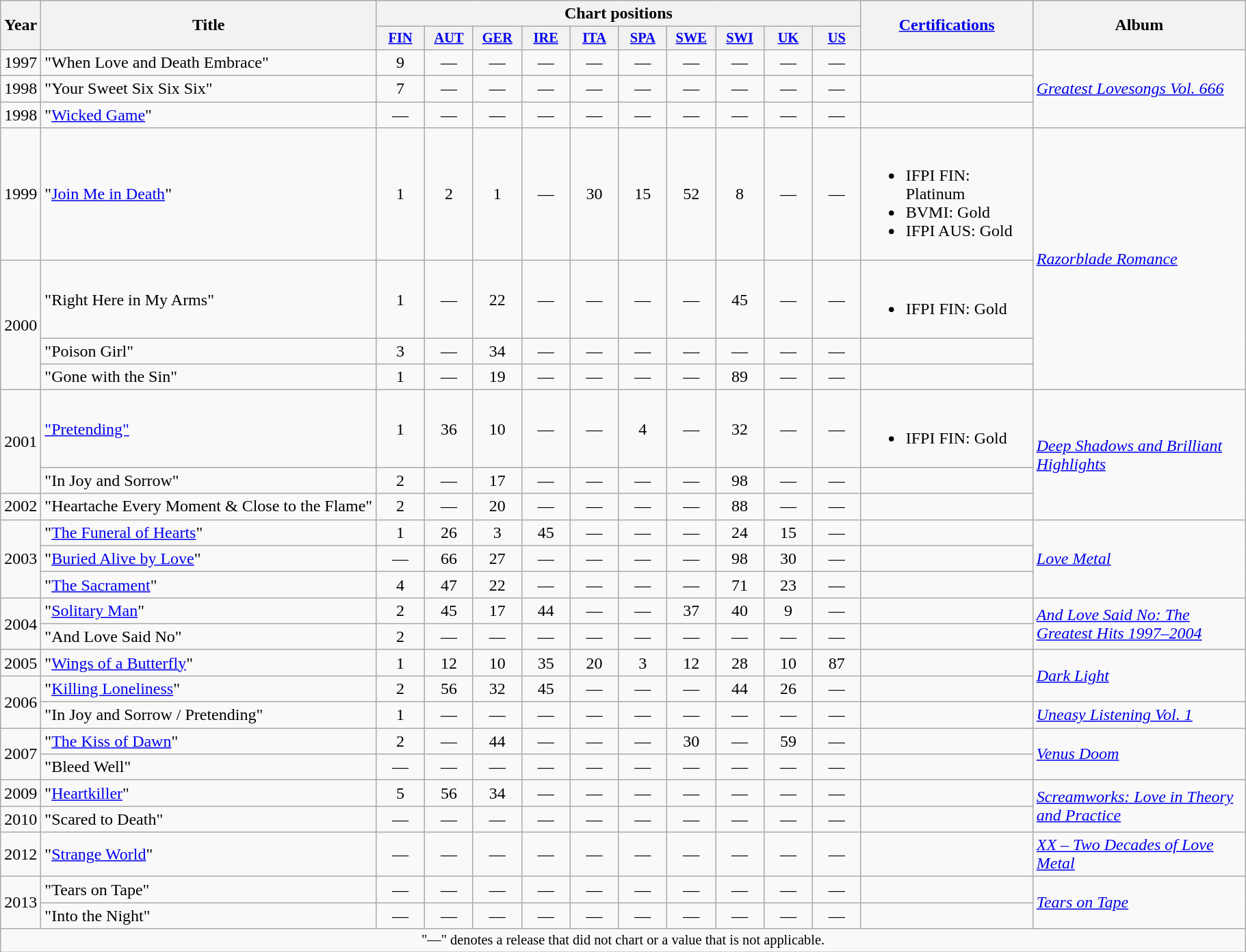<table class="wikitable">
<tr>
<th rowspan="2">Year</th>
<th rowspan="2">Title</th>
<th colspan="10">Chart positions</th>
<th scope="col" rowspan="2" style="width:10em;"><a href='#'>Certifications</a></th>
<th width="200" rowspan="2">Album</th>
</tr>
<tr>
<th style="width:3em;font-size:85%"><a href='#'>FIN</a><br></th>
<th style="width:3em;font-size:85%"><a href='#'>AUT</a><br></th>
<th style="width:3em;font-size:85%"><a href='#'>GER</a><br></th>
<th style="width:3em;font-size:85%"><a href='#'>IRE</a><br></th>
<th style="width:3em;font-size:85%"><a href='#'>ITA</a><br></th>
<th style="width:3em;font-size:85%"><a href='#'>SPA</a><br></th>
<th style="width:3em;font-size:85%"><a href='#'>SWE</a><br></th>
<th style="width:3em;font-size:85%"><a href='#'>SWI</a><br></th>
<th style="width:3em;font-size:85%"><a href='#'>UK</a><br></th>
<th style="width:3em;font-size:85%"><a href='#'>US</a><br></th>
</tr>
<tr>
<td>1997</td>
<td>"When Love and Death Embrace"</td>
<td align="center">9</td>
<td align="center">—</td>
<td align="center">—</td>
<td align="center">—</td>
<td align="center">—</td>
<td align="center">—</td>
<td align="center">—</td>
<td align="center">—</td>
<td align="center">—</td>
<td align="center">—</td>
<td></td>
<td rowspan=3><em><a href='#'>Greatest Lovesongs Vol. 666</a></em></td>
</tr>
<tr>
<td>1998</td>
<td>"Your Sweet Six Six Six"</td>
<td align="center">7</td>
<td align="center">—</td>
<td align="center">—</td>
<td align="center">—</td>
<td align="center">—</td>
<td align="center">—</td>
<td align="center">—</td>
<td align="center">—</td>
<td align="center">—</td>
<td align="center">—</td>
<td></td>
</tr>
<tr>
<td>1998</td>
<td>"<a href='#'>Wicked Game</a>"</td>
<td align="center">—</td>
<td align="center">—</td>
<td align="center">—</td>
<td align="center">—</td>
<td align="center">—</td>
<td align="center">—</td>
<td align="center">—</td>
<td align="center">—</td>
<td align="center">—</td>
<td align="center">—</td>
<td></td>
</tr>
<tr>
<td rowspan=1>1999</td>
<td>"<a href='#'>Join Me in Death</a>"</td>
<td align="center">1</td>
<td align="center">2</td>
<td align="center">1</td>
<td align="center">—</td>
<td align="center">30</td>
<td align="center">15</td>
<td align="center">52</td>
<td align="center">8</td>
<td align="center">—</td>
<td align="center">—</td>
<td><br><ul><li>IFPI FIN: Platinum</li><li>BVMI: Gold</li><li>IFPI AUS: Gold</li></ul></td>
<td rowspan=4><em><a href='#'>Razorblade Romance</a></em></td>
</tr>
<tr>
<td rowspan=3>2000</td>
<td>"Right Here in My Arms"</td>
<td align="center">1</td>
<td align="center">—</td>
<td align="center">22</td>
<td align="center">—</td>
<td align="center">—</td>
<td align="center">—</td>
<td align="center">—</td>
<td align="center">45</td>
<td align="center">—</td>
<td align="center">—</td>
<td><br><ul><li>IFPI FIN: Gold</li></ul></td>
</tr>
<tr>
<td>"Poison Girl"</td>
<td align="center">3</td>
<td align="center">—</td>
<td align="center">34</td>
<td align="center">—</td>
<td align="center">—</td>
<td align="center">—</td>
<td align="center">—</td>
<td align="center">—</td>
<td align="center">—</td>
<td align="center">—</td>
<td></td>
</tr>
<tr>
<td>"Gone with the Sin"</td>
<td align="center">1</td>
<td align="center">—</td>
<td align="center">19</td>
<td align="center">—</td>
<td align="center">—</td>
<td align="center">—</td>
<td align="center">—</td>
<td align="center">89</td>
<td align="center">—</td>
<td align="center">—</td>
<td></td>
</tr>
<tr>
<td rowspan=2>2001</td>
<td><a href='#'>"Pretending"</a></td>
<td align="center">1</td>
<td align="center">36</td>
<td align="center">10</td>
<td align="center">—</td>
<td align="center">—</td>
<td align="center">4</td>
<td align="center">—</td>
<td align="center">32</td>
<td align="center">—</td>
<td align="center">—</td>
<td><br><ul><li>IFPI FIN: Gold</li></ul></td>
<td rowspan=3><em><a href='#'>Deep Shadows and Brilliant Highlights</a></em></td>
</tr>
<tr>
<td>"In Joy and Sorrow"</td>
<td align="center">2</td>
<td align="center">—</td>
<td align="center">17</td>
<td align="center">—</td>
<td align="center">—</td>
<td align="center">—</td>
<td align="center">—</td>
<td align="center">98</td>
<td align="center">—</td>
<td align="center">—</td>
<td></td>
</tr>
<tr>
<td>2002</td>
<td>"Heartache Every Moment & Close to the Flame"</td>
<td align="center">2</td>
<td align="center">—</td>
<td align="center">20</td>
<td align="center">—</td>
<td align="center">—</td>
<td align="center">—</td>
<td align="center">—</td>
<td align="center">88</td>
<td align="center">—</td>
<td align="center">—</td>
<td></td>
</tr>
<tr>
<td rowspan=3>2003</td>
<td>"<a href='#'>The Funeral of Hearts</a>"</td>
<td align="center">1</td>
<td align="center">26</td>
<td align="center">3</td>
<td align="center">45</td>
<td align="center">—</td>
<td align="center">—</td>
<td align="center">—</td>
<td align="center">24</td>
<td align="center">15</td>
<td align="center">—</td>
<td></td>
<td rowspan=3><em><a href='#'>Love Metal</a></em></td>
</tr>
<tr>
<td>"<a href='#'>Buried Alive by Love</a>"</td>
<td align="center">—</td>
<td align="center">66</td>
<td align="center">27</td>
<td align="center">—</td>
<td align="center">—</td>
<td align="center">—</td>
<td align="center">—</td>
<td align="center">98</td>
<td align="center">30</td>
<td align="center">—</td>
<td></td>
</tr>
<tr>
<td>"<a href='#'>The Sacrament</a>"</td>
<td align="center">4</td>
<td align="center">47</td>
<td align="center">22</td>
<td align="center">—</td>
<td align="center">—</td>
<td align="center">—</td>
<td align="center">—</td>
<td align="center">71</td>
<td align="center">23</td>
<td align="center">—</td>
<td></td>
</tr>
<tr>
<td rowspan=2>2004</td>
<td>"<a href='#'>Solitary Man</a>"</td>
<td align="center">2</td>
<td align="center">45</td>
<td align="center">17</td>
<td align="center">44</td>
<td align="center">—</td>
<td align="center">—</td>
<td align="center">37</td>
<td align="center">40</td>
<td align="center">9</td>
<td align="center">—</td>
<td></td>
<td rowspan=2><em><a href='#'>And Love Said No: The Greatest Hits 1997–2004</a></em></td>
</tr>
<tr>
<td>"And Love Said No"</td>
<td align="center">2</td>
<td align="center">—</td>
<td align="center">—</td>
<td align="center">—</td>
<td align="center">—</td>
<td align="center">—</td>
<td align="center">—</td>
<td align="center">—</td>
<td align="center">—</td>
<td align="center">—</td>
<td></td>
</tr>
<tr>
<td rowspan=1>2005</td>
<td>"<a href='#'>Wings of a Butterfly</a>"</td>
<td align="center">1</td>
<td align="center">12</td>
<td align="center">10</td>
<td align="center">35</td>
<td align="center">20</td>
<td align="center">3</td>
<td align="center">12</td>
<td align="center">28</td>
<td align="center">10</td>
<td align="center">87</td>
<td></td>
<td rowspan=2><em><a href='#'>Dark Light</a></em></td>
</tr>
<tr>
<td rowspan=2>2006</td>
<td>"<a href='#'>Killing Loneliness</a>"</td>
<td align="center">2</td>
<td align="center">56</td>
<td align="center">32</td>
<td align="center">45</td>
<td align="center">—</td>
<td align="center">—</td>
<td align="center">—</td>
<td align="center">44</td>
<td align="center">26</td>
<td align="center">—</td>
<td></td>
</tr>
<tr>
<td>"In Joy and Sorrow / Pretending"</td>
<td align="center">1</td>
<td align="center">—</td>
<td align="center">—</td>
<td align="center">—</td>
<td align="center">—</td>
<td align="center">—</td>
<td align="center">—</td>
<td align="center">—</td>
<td align="center">—</td>
<td align="center">—</td>
<td></td>
<td><em><a href='#'>Uneasy Listening Vol. 1</a></em></td>
</tr>
<tr>
<td rowspan=2>2007</td>
<td>"<a href='#'>The Kiss of Dawn</a>"</td>
<td align="center">2</td>
<td align="center">—</td>
<td align="center">44</td>
<td align="center">—</td>
<td align="center">—</td>
<td align="center">—</td>
<td align="center">30</td>
<td align="center">—</td>
<td align="center">59</td>
<td align="center">—</td>
<td></td>
<td rowspan="2"><em><a href='#'>Venus Doom</a></em></td>
</tr>
<tr>
<td>"Bleed Well"</td>
<td align="center">—</td>
<td align="center">—</td>
<td align="center">—</td>
<td align="center">—</td>
<td align="center">—</td>
<td align="center">—</td>
<td align="center">—</td>
<td align="center">—</td>
<td align="center">—</td>
<td align="center">—</td>
<td></td>
</tr>
<tr>
<td>2009</td>
<td>"<a href='#'>Heartkiller</a>"</td>
<td align="center">5</td>
<td align="center">56</td>
<td align="center">34</td>
<td align="center">—</td>
<td align="center">—</td>
<td align="center">—</td>
<td align="center">—</td>
<td align="center">—</td>
<td align="center">—</td>
<td align="center">—</td>
<td></td>
<td rowspan=2><em><a href='#'>Screamworks: Love in Theory and Practice</a></em></td>
</tr>
<tr>
<td>2010</td>
<td>"Scared to Death"</td>
<td align="center">—</td>
<td align="center">—</td>
<td align="center">—</td>
<td align="center">—</td>
<td align="center">—</td>
<td align="center">—</td>
<td align="center">—</td>
<td align="center">—</td>
<td align="center">—</td>
<td align="center">—</td>
<td></td>
</tr>
<tr>
<td>2012</td>
<td>"<a href='#'>Strange World</a>"</td>
<td align="center">—</td>
<td align="center">—</td>
<td align="center">—</td>
<td align="center">—</td>
<td align="center">—</td>
<td align="center">—</td>
<td align="center">—</td>
<td align="center">—</td>
<td align="center">—</td>
<td align="center">—</td>
<td></td>
<td><em><a href='#'>XX – Two Decades of Love Metal</a></em></td>
</tr>
<tr>
<td rowspan="2">2013</td>
<td>"Tears on Tape"</td>
<td align="center">—</td>
<td align="center">—</td>
<td align="center">—</td>
<td align="center">—</td>
<td align="center">—</td>
<td align="center">—</td>
<td align="center">—</td>
<td align="center">—</td>
<td align="center">—</td>
<td align="center">—</td>
<td></td>
<td rowspan="2"><em><a href='#'>Tears on Tape</a></em></td>
</tr>
<tr>
<td>"Into the Night"</td>
<td align="center">—</td>
<td align="center">—</td>
<td align="center">—</td>
<td align="center">—</td>
<td align="center">—</td>
<td align="center">—</td>
<td align="center">—</td>
<td align="center">—</td>
<td align="center">—</td>
<td align="center">—</td>
<td></td>
</tr>
<tr>
<td align="center" colspan="16" style="font-size: 85%">"—" denotes a release that did not chart or a value that is not applicable.</td>
</tr>
</table>
